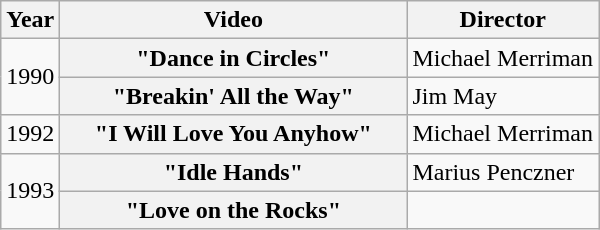<table class="wikitable plainrowheaders">
<tr>
<th>Year</th>
<th style="width:14em;">Video</th>
<th>Director</th>
</tr>
<tr>
<td rowspan="2">1990</td>
<th scope="row">"Dance in Circles"</th>
<td>Michael Merriman</td>
</tr>
<tr>
<th scope="row">"Breakin' All the Way"</th>
<td>Jim May</td>
</tr>
<tr>
<td>1992</td>
<th scope="row">"I Will Love You Anyhow"</th>
<td>Michael Merriman</td>
</tr>
<tr>
<td rowspan="2">1993</td>
<th scope="row">"Idle Hands"</th>
<td>Marius Penczner</td>
</tr>
<tr>
<th scope="row">"Love on the Rocks"</th>
<td></td>
</tr>
</table>
